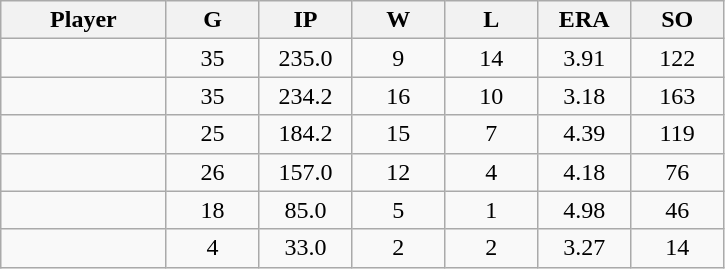<table class="wikitable sortable">
<tr>
<th bgcolor="#DDDDFF" width="16%">Player</th>
<th bgcolor="#DDDDFF" width="9%">G</th>
<th bgcolor="#DDDDFF" width="9%">IP</th>
<th bgcolor="#DDDDFF" width="9%">W</th>
<th bgcolor="#DDDDFF" width="9%">L</th>
<th bgcolor="#DDDDFF" width="9%">ERA</th>
<th bgcolor="#DDDDFF" width="9%">SO</th>
</tr>
<tr align="center">
<td></td>
<td>35</td>
<td>235.0</td>
<td>9</td>
<td>14</td>
<td>3.91</td>
<td>122</td>
</tr>
<tr align="center">
<td></td>
<td>35</td>
<td>234.2</td>
<td>16</td>
<td>10</td>
<td>3.18</td>
<td>163</td>
</tr>
<tr align="center">
<td></td>
<td>25</td>
<td>184.2</td>
<td>15</td>
<td>7</td>
<td>4.39</td>
<td>119</td>
</tr>
<tr align="center">
<td></td>
<td>26</td>
<td>157.0</td>
<td>12</td>
<td>4</td>
<td>4.18</td>
<td>76</td>
</tr>
<tr align="center">
<td></td>
<td>18</td>
<td>85.0</td>
<td>5</td>
<td>1</td>
<td>4.98</td>
<td>46</td>
</tr>
<tr align="center">
<td></td>
<td>4</td>
<td>33.0</td>
<td>2</td>
<td>2</td>
<td>3.27</td>
<td>14</td>
</tr>
</table>
